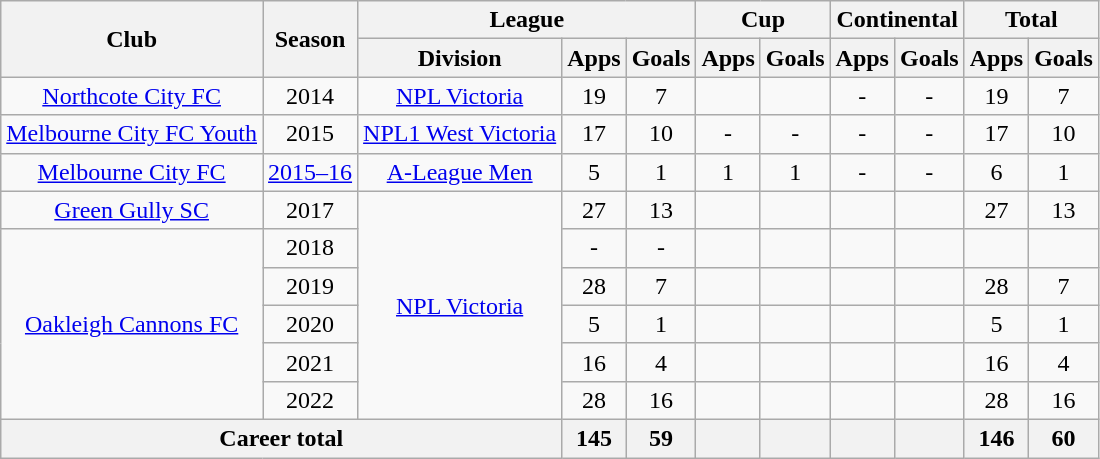<table class="wikitable" style="text-align: center;">
<tr>
<th rowspan="2">Club</th>
<th rowspan="2">Season</th>
<th colspan="3">League</th>
<th colspan="2">Cup</th>
<th colspan="2">Continental</th>
<th colspan="2">Total</th>
</tr>
<tr>
<th>Division</th>
<th>Apps</th>
<th>Goals</th>
<th>Apps</th>
<th>Goals</th>
<th>Apps</th>
<th>Goals</th>
<th>Apps</th>
<th>Goals</th>
</tr>
<tr>
<td><a href='#'>Northcote City FC</a></td>
<td>2014</td>
<td><a href='#'>NPL Victoria</a></td>
<td>19</td>
<td>7</td>
<td></td>
<td></td>
<td>-</td>
<td>-</td>
<td>19</td>
<td>7</td>
</tr>
<tr>
<td><a href='#'>Melbourne City FC Youth</a></td>
<td>2015</td>
<td><a href='#'>NPL1 West Victoria</a></td>
<td>17</td>
<td>10</td>
<td>-</td>
<td>-</td>
<td>-</td>
<td>-</td>
<td>17</td>
<td>10</td>
</tr>
<tr>
<td><a href='#'>Melbourne City FC</a></td>
<td><a href='#'>2015–16</a></td>
<td><a href='#'>A-League Men</a></td>
<td>5</td>
<td>1</td>
<td>1</td>
<td>1</td>
<td>-</td>
<td>-</td>
<td>6</td>
<td>1</td>
</tr>
<tr>
<td><a href='#'>Green Gully SC</a></td>
<td>2017</td>
<td rowspan="6"><a href='#'>NPL Victoria</a></td>
<td>27</td>
<td>13</td>
<td></td>
<td></td>
<td></td>
<td></td>
<td>27</td>
<td>13</td>
</tr>
<tr>
<td rowspan="5"><a href='#'>Oakleigh Cannons FC</a></td>
<td>2018</td>
<td>-</td>
<td>-</td>
<td></td>
<td></td>
<td></td>
<td></td>
<td></td>
<td></td>
</tr>
<tr>
<td>2019</td>
<td>28</td>
<td>7</td>
<td></td>
<td></td>
<td></td>
<td></td>
<td>28</td>
<td>7</td>
</tr>
<tr>
<td>2020</td>
<td>5</td>
<td>1</td>
<td></td>
<td></td>
<td></td>
<td></td>
<td>5</td>
<td>1</td>
</tr>
<tr>
<td>2021</td>
<td>16</td>
<td>4</td>
<td></td>
<td></td>
<td></td>
<td></td>
<td>16</td>
<td>4</td>
</tr>
<tr>
<td>2022</td>
<td>28</td>
<td>16</td>
<td></td>
<td></td>
<td></td>
<td></td>
<td>28</td>
<td>16</td>
</tr>
<tr>
<th colspan="3">Career total</th>
<th>145</th>
<th>59</th>
<th></th>
<th></th>
<th></th>
<th></th>
<th>146</th>
<th>60</th>
</tr>
</table>
